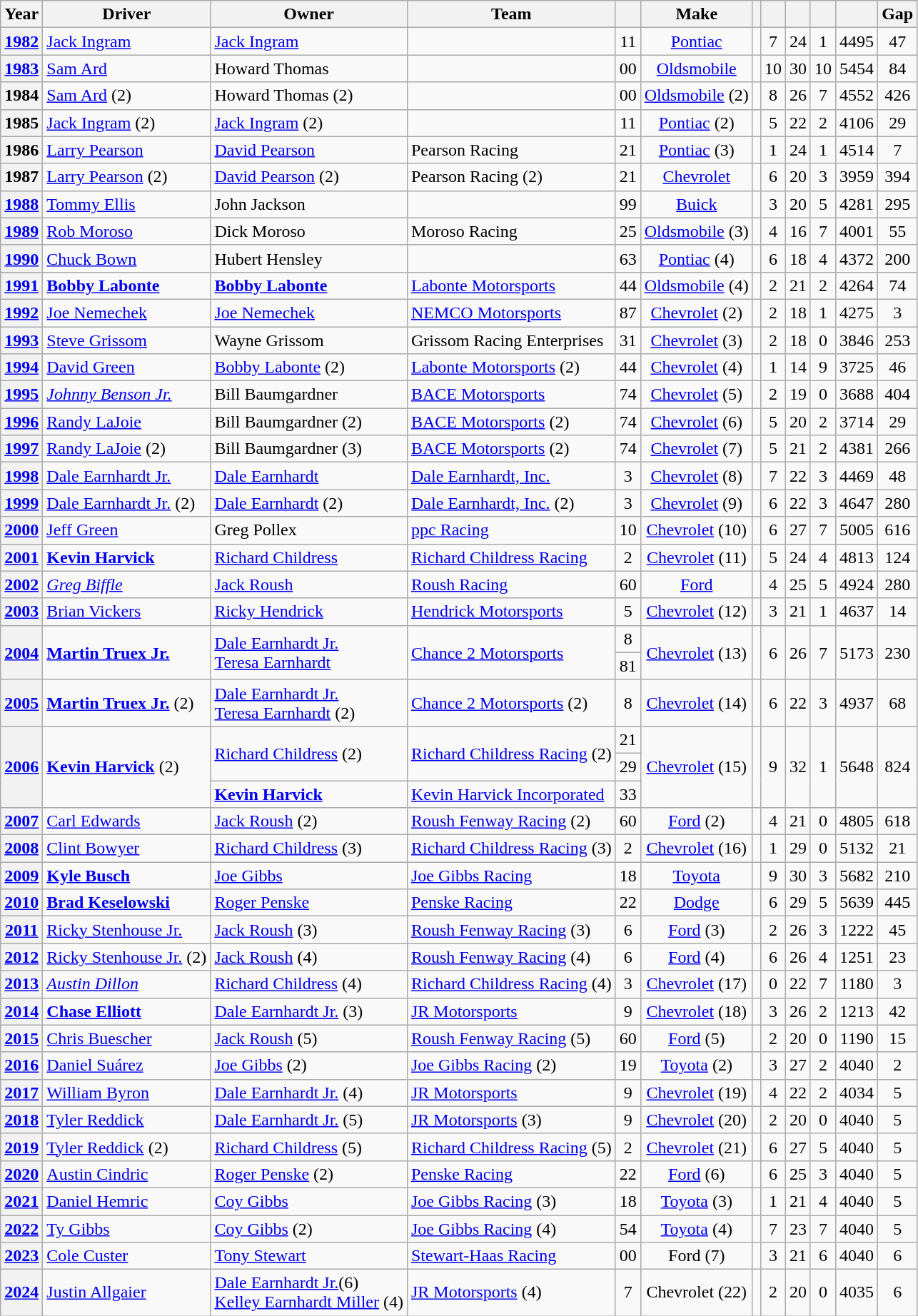<table class="wikitable sortable">
<tr>
<th>Year</th>
<th>Driver</th>
<th>Owner</th>
<th>Team</th>
<th></th>
<th>Make</th>
<th></th>
<th></th>
<th></th>
<th></th>
<th></th>
<th>Gap</th>
</tr>
<tr>
<th align="center"><a href='#'>1982</a></th>
<td><a href='#'>Jack Ingram</a></td>
<td><a href='#'>Jack Ingram</a></td>
<td></td>
<td align="center">11</td>
<td align="center"><a href='#'>Pontiac</a></td>
<td align="center"></td>
<td align="center">7</td>
<td align="center">24</td>
<td align="center">1</td>
<td align="center">4495</td>
<td align="center">47</td>
</tr>
<tr>
<th align="center"><a href='#'>1983</a></th>
<td><a href='#'>Sam Ard</a></td>
<td>Howard Thomas</td>
<td></td>
<td align="center">00</td>
<td align="center"><a href='#'>Oldsmobile</a></td>
<td align="center"></td>
<td align="center">10</td>
<td align="center">30</td>
<td align="center">10</td>
<td align="center">5454</td>
<td align="center">84</td>
</tr>
<tr>
<th align="center">1984</th>
<td><a href='#'>Sam Ard</a> (2)</td>
<td>Howard Thomas (2)</td>
<td></td>
<td align="center">00</td>
<td align="center"><a href='#'>Oldsmobile</a> (2)</td>
<td align="center"></td>
<td align="center">8</td>
<td align="center">26</td>
<td align="center">7</td>
<td align="center">4552</td>
<td align="center">426</td>
</tr>
<tr>
<th align="center">1985</th>
<td><a href='#'>Jack Ingram</a> (2)</td>
<td><a href='#'>Jack Ingram</a> (2)</td>
<td></td>
<td align="center">11</td>
<td align="center"><a href='#'>Pontiac</a> (2)</td>
<td align="center"></td>
<td align="center">5</td>
<td align="center">22</td>
<td align="center">2</td>
<td align="center">4106</td>
<td align="center">29</td>
</tr>
<tr>
<th align="center">1986</th>
<td><a href='#'>Larry Pearson</a></td>
<td><a href='#'>David Pearson</a></td>
<td>Pearson Racing</td>
<td align="center">21</td>
<td align="center"><a href='#'>Pontiac</a> (3)</td>
<td align="center"></td>
<td align="center">1</td>
<td align="center">24</td>
<td align="center">1</td>
<td align="center">4514</td>
<td align="center">7</td>
</tr>
<tr>
<th align="center">1987</th>
<td><a href='#'>Larry Pearson</a> (2)</td>
<td><a href='#'>David Pearson</a> (2)</td>
<td>Pearson Racing  (2)</td>
<td align="center">21</td>
<td align="center"><a href='#'>Chevrolet</a></td>
<td align="center"></td>
<td align="center">6</td>
<td align="center">20</td>
<td align="center">3</td>
<td align="center">3959</td>
<td align="center">394</td>
</tr>
<tr>
<th align="center"><a href='#'>1988</a></th>
<td><a href='#'>Tommy Ellis</a></td>
<td>John Jackson</td>
<td></td>
<td align="center">99</td>
<td align="center"><a href='#'>Buick</a></td>
<td align="center"></td>
<td align="center">3</td>
<td align="center">20</td>
<td align="center">5</td>
<td align="center">4281</td>
<td align="center">295</td>
</tr>
<tr>
<th align="center"><a href='#'>1989</a></th>
<td><a href='#'>Rob Moroso</a></td>
<td>Dick Moroso</td>
<td>Moroso Racing</td>
<td align="center">25</td>
<td align="center"><a href='#'>Oldsmobile</a> (3)</td>
<td align="center"></td>
<td align="center">4</td>
<td align="center">16</td>
<td align="center">7</td>
<td align="center">4001</td>
<td align="center">55</td>
</tr>
<tr>
<th align="center"><a href='#'>1990</a></th>
<td><a href='#'>Chuck Bown</a></td>
<td>Hubert Hensley</td>
<td></td>
<td align="center">63</td>
<td align="center"><a href='#'>Pontiac</a>  (4)</td>
<td align="center"></td>
<td align="center">6</td>
<td align="center">18</td>
<td align="center">4</td>
<td align="center">4372</td>
<td align="center">200</td>
</tr>
<tr>
<th align="center"><a href='#'>1991</a></th>
<td><strong><a href='#'>Bobby Labonte</a></strong></td>
<td><strong><a href='#'>Bobby Labonte</a></strong></td>
<td><a href='#'>Labonte Motorsports</a></td>
<td align="center">44</td>
<td align="center"><a href='#'>Oldsmobile</a> (4)</td>
<td align="center"></td>
<td align="center">2</td>
<td align="center">21</td>
<td align="center">2</td>
<td align="center">4264</td>
<td align="center">74</td>
</tr>
<tr>
<th align="center"><a href='#'>1992</a></th>
<td><a href='#'>Joe Nemechek</a></td>
<td><a href='#'>Joe Nemechek</a></td>
<td><a href='#'>NEMCO Motorsports</a></td>
<td align="center">87</td>
<td align="center"><a href='#'>Chevrolet</a> (2)</td>
<td align="center"></td>
<td align="center">2</td>
<td align="center">18</td>
<td align="center">1</td>
<td align="center">4275</td>
<td align="center">3</td>
</tr>
<tr>
<th align="center"><a href='#'>1993</a></th>
<td><a href='#'>Steve Grissom</a></td>
<td>Wayne Grissom</td>
<td>Grissom Racing Enterprises</td>
<td align="center">31</td>
<td align="center"><a href='#'>Chevrolet</a> (3)</td>
<td align="center"></td>
<td align="center">2</td>
<td align="center">18</td>
<td align="center">0</td>
<td align="center">3846</td>
<td align="center">253</td>
</tr>
<tr>
<th align="center"><a href='#'>1994</a></th>
<td><a href='#'>David Green</a></td>
<td><a href='#'>Bobby Labonte</a> (2)</td>
<td><a href='#'>Labonte Motorsports</a>  (2)</td>
<td align="center">44</td>
<td align="center"><a href='#'>Chevrolet</a> (4)</td>
<td align="center"></td>
<td align="center">1</td>
<td align="center">14</td>
<td align="center">9</td>
<td align="center">3725</td>
<td align="center">46</td>
</tr>
<tr>
<th align="center"><a href='#'>1995</a></th>
<td><em><a href='#'>Johnny Benson Jr.</a></em></td>
<td>Bill Baumgardner</td>
<td><a href='#'>BACE Motorsports</a></td>
<td align="center">74</td>
<td align="center"><a href='#'>Chevrolet</a> (5)</td>
<td align="center"></td>
<td align="center">2</td>
<td align="center">19</td>
<td align="center">0</td>
<td align="center">3688</td>
<td align="center">404</td>
</tr>
<tr>
<th align="center"><a href='#'>1996</a></th>
<td><a href='#'>Randy LaJoie</a></td>
<td>Bill Baumgardner (2)</td>
<td><a href='#'>BACE Motorsports</a> (2)</td>
<td align="center">74</td>
<td align="center"><a href='#'>Chevrolet</a> (6)</td>
<td align="center"></td>
<td align="center">5</td>
<td align="center">20</td>
<td align="center">2</td>
<td align="center">3714</td>
<td align="center">29</td>
</tr>
<tr>
<th align="center"><a href='#'>1997</a></th>
<td><a href='#'>Randy LaJoie</a> (2)</td>
<td>Bill Baumgardner  (3)</td>
<td><a href='#'>BACE Motorsports</a> (2)</td>
<td align="center">74</td>
<td align="center"><a href='#'>Chevrolet</a> (7)</td>
<td align="center"></td>
<td align="center">5</td>
<td align="center">21</td>
<td align="center">2</td>
<td align="center">4381</td>
<td align="center">266</td>
</tr>
<tr>
<th align="center"><a href='#'>1998</a></th>
<td><a href='#'>Dale Earnhardt Jr.</a></td>
<td><a href='#'>Dale Earnhardt</a></td>
<td><a href='#'>Dale Earnhardt, Inc.</a></td>
<td align="center">3</td>
<td align="center"><a href='#'>Chevrolet</a> (8)</td>
<td align="center"></td>
<td align="center">7</td>
<td align="center">22</td>
<td align="center">3</td>
<td align="center">4469</td>
<td align="center">48</td>
</tr>
<tr>
<th align="center"><a href='#'>1999</a></th>
<td><a href='#'>Dale Earnhardt Jr.</a> (2)</td>
<td><a href='#'>Dale Earnhardt</a> (2)</td>
<td><a href='#'>Dale Earnhardt, Inc.</a> (2)</td>
<td align="center">3</td>
<td align="center"><a href='#'>Chevrolet</a> (9)</td>
<td align="center"></td>
<td align="center">6</td>
<td align="center">22</td>
<td align="center">3</td>
<td align="center">4647</td>
<td align="center">280</td>
</tr>
<tr>
<th align="center"><a href='#'>2000</a></th>
<td><a href='#'>Jeff Green</a></td>
<td>Greg Pollex</td>
<td><a href='#'>ppc Racing</a></td>
<td align="center">10</td>
<td align="center"><a href='#'>Chevrolet</a> (10)</td>
<td align="center"></td>
<td align="center">6</td>
<td align="center">27</td>
<td align="center">7</td>
<td align="center">5005</td>
<td align="center">616</td>
</tr>
<tr>
<th align="center"><a href='#'>2001</a></th>
<td><strong><a href='#'>Kevin Harvick</a></strong></td>
<td><a href='#'>Richard Childress</a></td>
<td><a href='#'>Richard Childress Racing</a></td>
<td align="center">2</td>
<td align="center"><a href='#'>Chevrolet</a> (11)</td>
<td align="center"></td>
<td align="center">5</td>
<td align="center">24</td>
<td align="center">4</td>
<td align="center">4813</td>
<td align="center">124</td>
</tr>
<tr>
<th align="center"><a href='#'>2002</a></th>
<td><em><a href='#'>Greg Biffle</a></em></td>
<td><a href='#'>Jack Roush</a></td>
<td><a href='#'>Roush Racing</a></td>
<td align="center">60</td>
<td align="center"><a href='#'>Ford</a></td>
<td align="center"></td>
<td align="center">4</td>
<td align="center">25</td>
<td align="center">5</td>
<td align="center">4924</td>
<td align="center">280</td>
</tr>
<tr>
<th align="center"><a href='#'>2003</a></th>
<td><a href='#'>Brian Vickers</a></td>
<td><a href='#'>Ricky Hendrick</a></td>
<td><a href='#'>Hendrick Motorsports</a></td>
<td align="center">5</td>
<td align="center"><a href='#'>Chevrolet</a> (12)</td>
<td align="center"></td>
<td align="center">3</td>
<td align="center">21</td>
<td align="center">1</td>
<td align="center">4637</td>
<td align="center">14</td>
</tr>
<tr>
<th rowspan=2><a href='#'>2004</a></th>
<td rowspan=2><strong><a href='#'>Martin Truex Jr.</a></strong></td>
<td rowspan=2><a href='#'>Dale Earnhardt Jr.</a><br><a href='#'>Teresa Earnhardt</a></td>
<td rowspan=2><a href='#'>Chance 2 Motorsports</a></td>
<td align="center">8</td>
<td align="center" rowspan=2><a href='#'>Chevrolet</a> (13)</td>
<td align="center" rowspan=2></td>
<td align="center" rowspan=2>6</td>
<td align="center" rowspan=2>26</td>
<td align="center" rowspan=2>7</td>
<td align="center" rowspan=2>5173</td>
<td align="center" rowspan=2>230</td>
</tr>
<tr>
<td align="center">81</td>
</tr>
<tr>
<th align="center"><a href='#'>2005</a></th>
<td><strong><a href='#'>Martin Truex Jr.</a></strong> (2)</td>
<td><a href='#'>Dale Earnhardt Jr.</a>  <br><a href='#'>Teresa Earnhardt</a> (2)</td>
<td><a href='#'>Chance 2 Motorsports</a> (2)</td>
<td align="center">8</td>
<td align="center"><a href='#'>Chevrolet</a> (14)</td>
<td align="center"></td>
<td align="center">6</td>
<td align="center">22</td>
<td align="center">3</td>
<td align="center">4937</td>
<td align="center">68</td>
</tr>
<tr>
<th rowspan=3><a href='#'>2006</a></th>
<td rowspan=3><strong><a href='#'>Kevin Harvick</a></strong> (2)</td>
<td rowspan=2><a href='#'>Richard Childress</a> (2)</td>
<td rowspan=2><a href='#'>Richard Childress Racing</a> (2)</td>
<td align="center">21</td>
<td align="center" rowspan="3"><a href='#'>Chevrolet</a> (15)</td>
<td align="center" rowspan=3></td>
<td align="center" rowspan=3>9</td>
<td align="center" rowspan=3>32</td>
<td align="center" rowspan=3>1</td>
<td align="center" rowspan=3>5648</td>
<td align="center" rowspan=3>824</td>
</tr>
<tr>
<td align="center">29</td>
</tr>
<tr>
<td><strong><a href='#'>Kevin Harvick</a></strong></td>
<td><a href='#'>Kevin Harvick Incorporated</a></td>
<td align="center">33</td>
</tr>
<tr>
<th align="center"><a href='#'>2007</a></th>
<td><a href='#'>Carl Edwards</a></td>
<td><a href='#'>Jack Roush</a> (2)</td>
<td><a href='#'>Roush Fenway Racing</a> (2)</td>
<td align="center">60</td>
<td align="center"><a href='#'>Ford</a> (2)</td>
<td align="center"></td>
<td align="center">4</td>
<td align="center">21</td>
<td align="center">0</td>
<td align="center">4805</td>
<td align="center">618</td>
</tr>
<tr>
<th align="center"><a href='#'>2008</a></th>
<td><a href='#'>Clint Bowyer</a></td>
<td><a href='#'>Richard Childress</a> (3)</td>
<td><a href='#'>Richard Childress Racing</a> (3)</td>
<td align="center">2</td>
<td align="center"><a href='#'>Chevrolet</a> (16)</td>
<td align="center"></td>
<td align="center">1</td>
<td align="center">29</td>
<td align="center">0</td>
<td align="center">5132</td>
<td align="center">21</td>
</tr>
<tr>
<th align="center"><a href='#'>2009</a></th>
<td><strong><a href='#'>Kyle Busch</a></strong></td>
<td><a href='#'>Joe Gibbs</a></td>
<td><a href='#'>Joe Gibbs Racing</a></td>
<td align="center">18</td>
<td align="center"><a href='#'>Toyota</a></td>
<td align="center"></td>
<td align="center">9</td>
<td align="center">30</td>
<td align="center">3</td>
<td align="center">5682</td>
<td align="center">210</td>
</tr>
<tr>
<th align="center"><a href='#'>2010</a></th>
<td><strong><a href='#'>Brad Keselowski</a></strong></td>
<td><a href='#'>Roger Penske</a></td>
<td><a href='#'>Penske Racing</a></td>
<td align="center">22</td>
<td align="center"><a href='#'>Dodge</a></td>
<td align="center"></td>
<td align="center">6</td>
<td align="center">29</td>
<td align="center">5</td>
<td align="center">5639</td>
<td align="center">445</td>
</tr>
<tr>
<th align="center"><a href='#'>2011</a></th>
<td><a href='#'>Ricky Stenhouse Jr.</a></td>
<td><a href='#'>Jack Roush</a> (3)</td>
<td><a href='#'>Roush Fenway Racing</a> (3)</td>
<td align="center">6</td>
<td align="center"><a href='#'>Ford</a> (3)</td>
<td align="center"></td>
<td align="center">2</td>
<td align="center">26</td>
<td align="center">3</td>
<td align="center">1222</td>
<td align="center">45</td>
</tr>
<tr>
<th align="center"><a href='#'>2012</a></th>
<td><a href='#'>Ricky Stenhouse Jr.</a> (2)</td>
<td><a href='#'>Jack Roush</a> (4)</td>
<td><a href='#'>Roush Fenway Racing</a> (4)</td>
<td align="center">6</td>
<td align="center"><a href='#'>Ford</a> (4)</td>
<td align="center"></td>
<td align="center">6</td>
<td align="center">26</td>
<td align="center">4</td>
<td align="center">1251</td>
<td align="center">23</td>
</tr>
<tr>
<th align="center"><a href='#'>2013</a></th>
<td><em><a href='#'>Austin Dillon</a></em></td>
<td><a href='#'>Richard Childress</a> (4)</td>
<td><a href='#'>Richard Childress Racing</a> (4)</td>
<td align="center">3</td>
<td align="center"><a href='#'>Chevrolet</a> (17)</td>
<td align="center"></td>
<td align="center">0</td>
<td align="center">22</td>
<td align="center">7</td>
<td align="center">1180</td>
<td align="center">3</td>
</tr>
<tr>
<th align="center"><a href='#'>2014</a></th>
<td><strong><a href='#'>Chase Elliott</a></strong></td>
<td><a href='#'>Dale Earnhardt Jr.</a> (3)</td>
<td><a href='#'>JR Motorsports</a></td>
<td align="center">9</td>
<td align="center"><a href='#'>Chevrolet</a> (18)</td>
<td align="center"></td>
<td align="center">3</td>
<td align="center">26</td>
<td align="center">2</td>
<td align="center">1213</td>
<td align="center">42</td>
</tr>
<tr>
<th align="center"><a href='#'>2015</a></th>
<td><a href='#'>Chris Buescher</a></td>
<td><a href='#'>Jack Roush</a>  (5)</td>
<td><a href='#'>Roush Fenway Racing</a>  (5)</td>
<td align="center">60</td>
<td align="center"><a href='#'>Ford</a> (5)</td>
<td align="center"></td>
<td align="center">2</td>
<td align="center">20</td>
<td align="center">0</td>
<td align="center">1190</td>
<td align="center">15</td>
</tr>
<tr>
<th align="center"><a href='#'>2016</a></th>
<td><a href='#'>Daniel Suárez</a></td>
<td><a href='#'>Joe Gibbs</a> (2)</td>
<td><a href='#'>Joe Gibbs Racing</a> (2)</td>
<td align="center">19</td>
<td align="center"><a href='#'>Toyota</a> (2)</td>
<td align="center"></td>
<td align="center">3</td>
<td align="center">27</td>
<td align="center">2</td>
<td align="center">4040</td>
<td align="center">2</td>
</tr>
<tr>
<th align="center"><a href='#'>2017</a></th>
<td><a href='#'>William Byron</a></td>
<td><a href='#'>Dale Earnhardt Jr.</a> (4)</td>
<td><a href='#'>JR Motorsports</a></td>
<td align="center">9</td>
<td align="center"><a href='#'>Chevrolet</a> (19)</td>
<td align="center"></td>
<td align="center">4</td>
<td align="center">22</td>
<td align="center">2</td>
<td align="center">4034</td>
<td align="center">5</td>
</tr>
<tr>
<th align="center"><a href='#'>2018</a></th>
<td><a href='#'>Tyler Reddick</a></td>
<td><a href='#'>Dale Earnhardt Jr.</a> (5)</td>
<td><a href='#'>JR Motorsports</a> (3)</td>
<td align="center">9</td>
<td align="center"><a href='#'>Chevrolet</a> (20)</td>
<td align="center"></td>
<td align="center">2</td>
<td align="center">20</td>
<td align="center">0</td>
<td align="center">4040</td>
<td align="center">5</td>
</tr>
<tr>
<th align="center"><a href='#'>2019</a></th>
<td><a href='#'>Tyler Reddick</a> (2)</td>
<td><a href='#'>Richard Childress</a>  (5)</td>
<td><a href='#'>Richard Childress Racing</a> (5)</td>
<td align="center">2</td>
<td align="center"><a href='#'>Chevrolet</a> (21)</td>
<td align="center"></td>
<td align="center">6</td>
<td align="center">27</td>
<td align="center">5</td>
<td align="center">4040</td>
<td align="center">5</td>
</tr>
<tr>
<th align="center"><a href='#'>2020</a></th>
<td><a href='#'>Austin Cindric</a></td>
<td><a href='#'>Roger Penske</a> (2)</td>
<td><a href='#'>Penske Racing</a></td>
<td align="center">22</td>
<td align="center"><a href='#'>Ford</a> (6)</td>
<td align="center"></td>
<td align="center">6</td>
<td align="center">25</td>
<td align="center">3</td>
<td align="center">4040</td>
<td align="center">5</td>
</tr>
<tr>
<th align="center"><a href='#'>2021</a></th>
<td><a href='#'>Daniel Hemric</a></td>
<td><a href='#'>Coy Gibbs</a></td>
<td><a href='#'>Joe Gibbs Racing</a> (3)</td>
<td align="center">18</td>
<td align="center"><a href='#'>Toyota</a> (3)</td>
<td align="center"></td>
<td align="center">1</td>
<td align="center">21</td>
<td align="center">4</td>
<td align="center">4040</td>
<td align="center">5</td>
</tr>
<tr>
<th align="center"><a href='#'>2022</a></th>
<td><a href='#'>Ty Gibbs</a></td>
<td><a href='#'>Coy Gibbs</a> (2)</td>
<td><a href='#'>Joe Gibbs Racing</a> (4)</td>
<td align="center">54</td>
<td align="center"><a href='#'>Toyota</a> (4)</td>
<td align="center"></td>
<td align="center">7</td>
<td align="center">23</td>
<td align="center">7</td>
<td align="center">4040</td>
<td align="center">5</td>
</tr>
<tr>
<th align="center"><a href='#'>2023</a></th>
<td><a href='#'>Cole Custer</a></td>
<td><a href='#'>Tony Stewart</a></td>
<td><a href='#'>Stewart-Haas Racing</a></td>
<td align="center">00</td>
<td align="center">Ford (7)</td>
<td align="center"></td>
<td align="center">3</td>
<td align="center">21</td>
<td align="center">6</td>
<td align="center">4040</td>
<td align="center">6</td>
</tr>
<tr>
<th align="center"><a href='#'>2024</a></th>
<td><a href='#'>Justin Allgaier</a></td>
<td><a href='#'>Dale Earnhardt Jr.</a>(6)  <br><a href='#'>Kelley Earnhardt Miller</a> (4)</td>
<td><a href='#'>JR Motorsports</a> (4)</td>
<td align="center">7</td>
<td align="center">Chevrolet (22)</td>
<td align="center"></td>
<td align="center">2</td>
<td align="center">20</td>
<td align="center">0</td>
<td align="center">4035</td>
<td align="center">6</td>
</tr>
</table>
